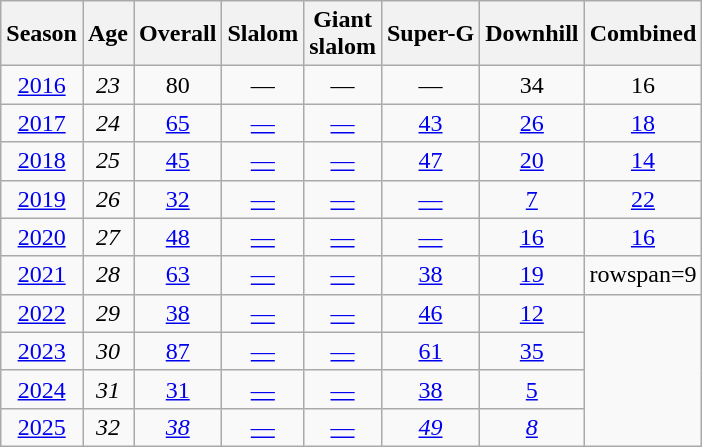<table class=wikitable style="text-align:center">
<tr>
<th>Season</th>
<th>Age</th>
<th>Overall</th>
<th>Slalom</th>
<th>Giant<br>slalom</th>
<th>Super-G</th>
<th>Downhill</th>
<th>Combined</th>
</tr>
<tr>
<td><a href='#'>2016</a></td>
<td><em>23</em></td>
<td>80</td>
<td>—</td>
<td>—</td>
<td>—</td>
<td>34</td>
<td>16</td>
</tr>
<tr>
<td><a href='#'>2017</a></td>
<td><em>24</em></td>
<td><a href='#'>65</a></td>
<td><a href='#'>—</a></td>
<td><a href='#'>—</a></td>
<td><a href='#'>43</a></td>
<td><a href='#'>26</a></td>
<td><a href='#'>18</a></td>
</tr>
<tr>
<td><a href='#'>2018</a></td>
<td><em>25</em></td>
<td><a href='#'>45</a></td>
<td><a href='#'>—</a></td>
<td><a href='#'>—</a></td>
<td><a href='#'>47</a></td>
<td><a href='#'>20</a></td>
<td><a href='#'>14</a></td>
</tr>
<tr>
<td><a href='#'>2019</a></td>
<td><em>26</em></td>
<td><a href='#'>32</a></td>
<td><a href='#'>—</a></td>
<td><a href='#'>—</a></td>
<td><a href='#'>—</a></td>
<td><a href='#'>7</a></td>
<td><a href='#'>22</a></td>
</tr>
<tr>
<td><a href='#'>2020</a></td>
<td><em>27</em></td>
<td><a href='#'>48</a></td>
<td><a href='#'>—</a></td>
<td><a href='#'>—</a></td>
<td><a href='#'>—</a></td>
<td><a href='#'>16</a></td>
<td><a href='#'>16</a></td>
</tr>
<tr>
<td><a href='#'>2021</a></td>
<td><em>28</em></td>
<td><a href='#'>63</a></td>
<td><a href='#'>—</a></td>
<td><a href='#'>—</a></td>
<td><a href='#'>38</a></td>
<td><a href='#'>19</a></td>
<td>rowspan=9 </td>
</tr>
<tr>
<td><a href='#'>2022</a></td>
<td><em>29</em></td>
<td><a href='#'>38</a></td>
<td><a href='#'>—</a></td>
<td><a href='#'>—</a></td>
<td><a href='#'>46</a></td>
<td><a href='#'>12</a></td>
</tr>
<tr>
<td><a href='#'>2023</a></td>
<td><em>30</em></td>
<td><a href='#'>87</a></td>
<td><a href='#'>—</a></td>
<td><a href='#'>—</a></td>
<td><a href='#'>61</a></td>
<td><a href='#'>35</a></td>
</tr>
<tr>
<td><a href='#'>2024</a></td>
<td><em>31</em></td>
<td><a href='#'>31</a></td>
<td><a href='#'>—</a></td>
<td><a href='#'>—</a></td>
<td><a href='#'>38</a></td>
<td><a href='#'>5</a></td>
</tr>
<tr>
<td><a href='#'>2025</a></td>
<td><em>32</em></td>
<td><a href='#'><em>38</em></a></td>
<td><a href='#'>—</a></td>
<td><a href='#'>—</a></td>
<td><a href='#'><em>49</em></a></td>
<td><a href='#'><em>8</em></a></td>
</tr>
</table>
